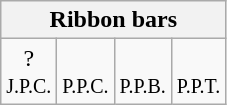<table class="wikitable">
<tr>
<th colspan=4>Ribbon bars</th>
</tr>
<tr>
<td align=center>? <br><small>J.P.C.</small></td>
<td align=center><br><small>P.P.C.</small></td>
<td align=center><br><small>P.P.B.</small></td>
<td align=center><br><small>P.P.T.</small></td>
</tr>
</table>
